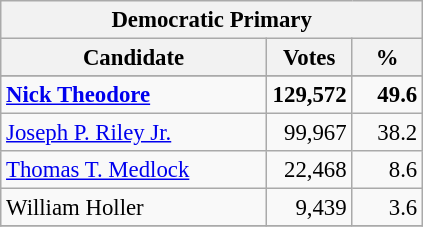<table class="wikitable" style="font-size: 95%;">
<tr>
<th colspan="3">Democratic Primary</th>
</tr>
<tr>
<th colspan="1" style="width: 170px">Candidate</th>
<th style="width: 50px">Votes</th>
<th style="width: 40px">%</th>
</tr>
<tr>
</tr>
<tr>
<td><strong><a href='#'>Nick Theodore</a></strong></td>
<td align="right"><strong>129,572</strong></td>
<td align="right"><strong>49.6</strong></td>
</tr>
<tr>
<td><a href='#'>Joseph P. Riley Jr.</a></td>
<td align="right">99,967</td>
<td align="right">38.2</td>
</tr>
<tr>
<td><a href='#'>Thomas T. Medlock</a></td>
<td align="right">22,468</td>
<td align="right">8.6</td>
</tr>
<tr>
<td>William Holler</td>
<td align="right">9,439</td>
<td align="right">3.6</td>
</tr>
<tr>
</tr>
</table>
